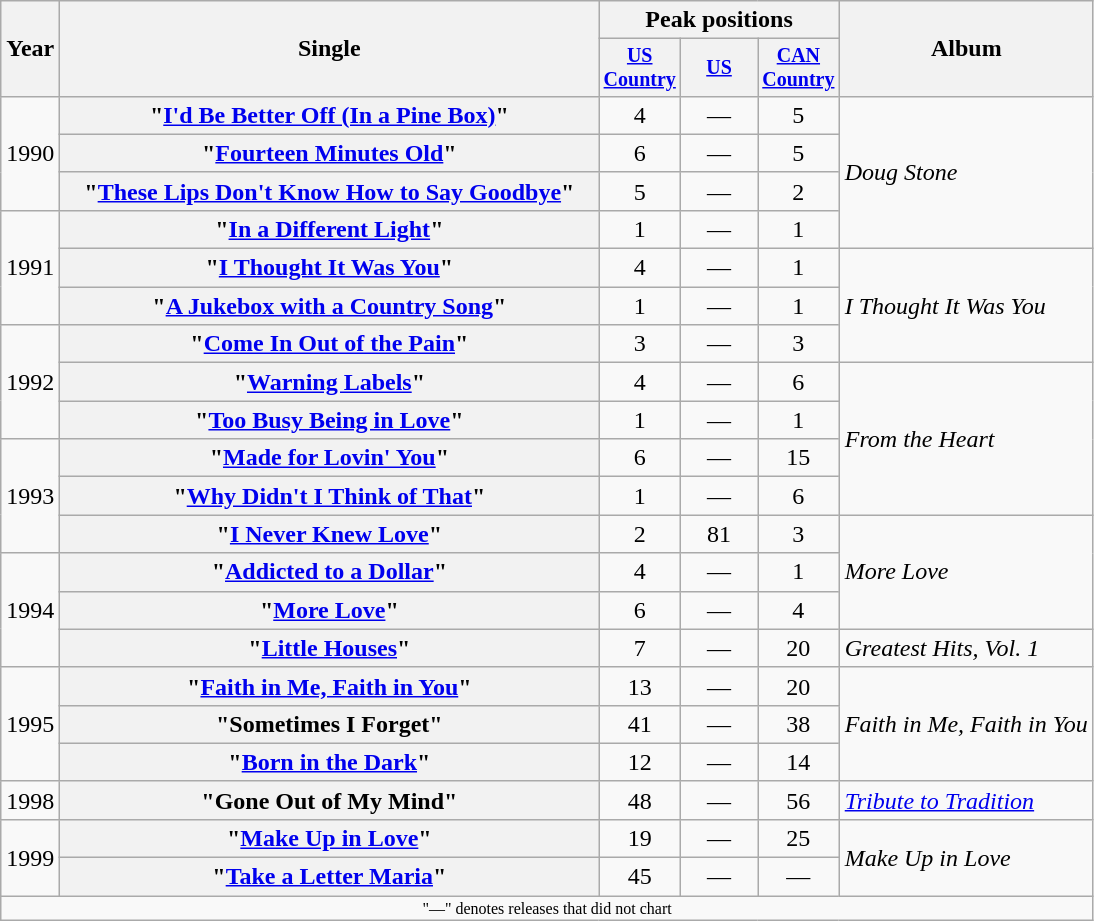<table class="wikitable plainrowheaders" style="text-align:center;">
<tr>
<th rowspan="2">Year</th>
<th rowspan="2" style="width:22em;">Single</th>
<th colspan="3">Peak positions</th>
<th rowspan="2">Album</th>
</tr>
<tr style="font-size:smaller;">
<th width="45"><a href='#'>US Country</a><br></th>
<th width="45"><a href='#'>US</a><br></th>
<th width="45"><a href='#'>CAN Country</a><br></th>
</tr>
<tr>
<td rowspan="3">1990</td>
<th scope="row">"<a href='#'>I'd Be Better Off (In a Pine Box)</a>"</th>
<td>4</td>
<td>—</td>
<td>5</td>
<td align="left" rowspan="4"><em>Doug Stone</em></td>
</tr>
<tr>
<th scope="row">"<a href='#'>Fourteen Minutes Old</a>"</th>
<td>6</td>
<td>—</td>
<td>5</td>
</tr>
<tr>
<th scope="row">"<a href='#'>These Lips Don't Know How to Say Goodbye</a>"</th>
<td>5</td>
<td>—</td>
<td>2</td>
</tr>
<tr>
<td rowspan="3">1991</td>
<th scope="row">"<a href='#'>In a Different Light</a>"</th>
<td>1</td>
<td>—</td>
<td>1</td>
</tr>
<tr>
<th scope="row">"<a href='#'>I Thought It Was You</a>"</th>
<td>4</td>
<td>—</td>
<td>1</td>
<td align="left" rowspan="3"><em>I Thought It Was You</em></td>
</tr>
<tr>
<th scope="row">"<a href='#'>A Jukebox with a Country Song</a>"</th>
<td>1</td>
<td>—</td>
<td>1</td>
</tr>
<tr>
<td rowspan="3">1992</td>
<th scope="row">"<a href='#'>Come In Out of the Pain</a>"</th>
<td>3</td>
<td>—</td>
<td>3</td>
</tr>
<tr>
<th scope="row">"<a href='#'>Warning Labels</a>"</th>
<td>4</td>
<td>—</td>
<td>6</td>
<td align="left" rowspan="4"><em>From the Heart</em></td>
</tr>
<tr>
<th scope="row">"<a href='#'>Too Busy Being in Love</a>"</th>
<td>1</td>
<td>—</td>
<td>1</td>
</tr>
<tr>
<td rowspan="3">1993</td>
<th scope="row">"<a href='#'>Made for Lovin' You</a>"</th>
<td>6</td>
<td>—</td>
<td>15</td>
</tr>
<tr>
<th scope="row">"<a href='#'>Why Didn't I Think of That</a>"</th>
<td>1</td>
<td>—</td>
<td>6</td>
</tr>
<tr>
<th scope="row">"<a href='#'>I Never Knew Love</a>"</th>
<td>2</td>
<td>81</td>
<td>3</td>
<td align="left" rowspan="3"><em>More Love</em></td>
</tr>
<tr>
<td rowspan="3">1994</td>
<th scope="row">"<a href='#'>Addicted to a Dollar</a>"</th>
<td>4</td>
<td>—</td>
<td>1</td>
</tr>
<tr>
<th scope="row">"<a href='#'>More Love</a>"</th>
<td>6</td>
<td>—</td>
<td>4</td>
</tr>
<tr>
<th scope="row">"<a href='#'>Little Houses</a>"</th>
<td>7</td>
<td>—</td>
<td>20</td>
<td align="left"><em>Greatest Hits, Vol. 1</em></td>
</tr>
<tr>
<td rowspan="3">1995</td>
<th scope="row">"<a href='#'>Faith in Me, Faith in You</a>"</th>
<td>13</td>
<td>—</td>
<td>20</td>
<td align="left" rowspan="3"><em>Faith in Me, Faith in You</em></td>
</tr>
<tr>
<th scope="row">"Sometimes I Forget"</th>
<td>41</td>
<td>—</td>
<td>38</td>
</tr>
<tr>
<th scope="row">"<a href='#'>Born in the Dark</a>"</th>
<td>12</td>
<td>—</td>
<td>14</td>
</tr>
<tr>
<td>1998</td>
<th scope="row">"Gone Out of My Mind"</th>
<td>48</td>
<td>—</td>
<td>56</td>
<td align="left"><em><a href='#'>Tribute to Tradition</a></em></td>
</tr>
<tr>
<td rowspan="2">1999</td>
<th scope="row">"<a href='#'>Make Up in Love</a>"</th>
<td>19</td>
<td>—</td>
<td>25</td>
<td align="left" rowspan="2"><em>Make Up in Love</em></td>
</tr>
<tr>
<th scope="row">"<a href='#'>Take a Letter Maria</a>"</th>
<td>45</td>
<td>—</td>
<td>—</td>
</tr>
<tr>
<td colspan="6" style="font-size:8pt">"—" denotes releases that did not chart</td>
</tr>
</table>
